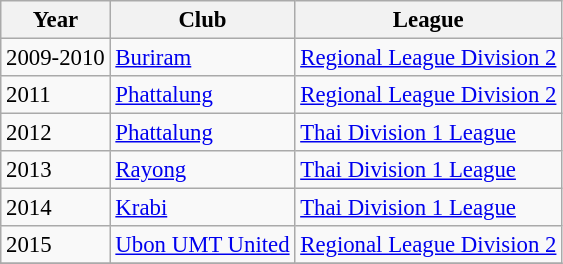<table class="wikitable" style="font-size:95%;">
<tr>
<th>Year</th>
<th>Club</th>
<th>League</th>
</tr>
<tr>
<td>2009-2010</td>
<td><a href='#'>Buriram</a></td>
<td><a href='#'>Regional League Division 2</a></td>
</tr>
<tr>
<td>2011</td>
<td><a href='#'>Phattalung</a></td>
<td><a href='#'>Regional League Division 2</a></td>
</tr>
<tr>
<td>2012</td>
<td><a href='#'>Phattalung</a></td>
<td><a href='#'>Thai Division 1 League</a></td>
</tr>
<tr>
<td>2013</td>
<td><a href='#'>Rayong</a></td>
<td><a href='#'>Thai Division 1 League</a></td>
</tr>
<tr>
<td>2014</td>
<td><a href='#'>Krabi</a></td>
<td><a href='#'>Thai Division 1 League</a></td>
</tr>
<tr>
<td>2015</td>
<td><a href='#'>Ubon UMT United</a></td>
<td><a href='#'>Regional League Division 2</a></td>
</tr>
<tr>
</tr>
</table>
